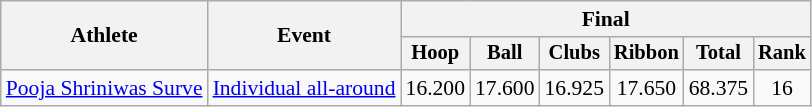<table class=wikitable style="font-size:90%">
<tr>
<th rowspan="2">Athlete</th>
<th rowspan="2">Event</th>
<th colspan=6>Final</th>
</tr>
<tr style="font-size:95%">
<th>Hoop</th>
<th>Ball</th>
<th>Clubs</th>
<th>Ribbon</th>
<th>Total</th>
<th>Rank</th>
</tr>
<tr align=center>
<td align=left><a href='#'>Pooja Shriniwas Surve</a></td>
<td align=left><a href='#'>Individual all-around</a></td>
<td>16.200</td>
<td>17.600</td>
<td>16.925</td>
<td>17.650</td>
<td>68.375</td>
<td>16</td>
</tr>
</table>
